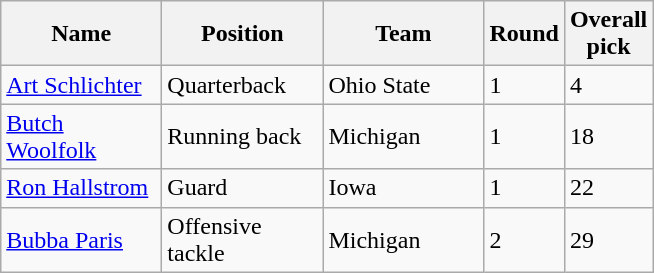<table class="sortable wikitable">
<tr>
<th width="100">Name</th>
<th width="100">Position</th>
<th width="100">Team</th>
<th width="25">Round</th>
<th width="25">Overall pick</th>
</tr>
<tr>
<td><a href='#'>Art Schlichter</a></td>
<td>Quarterback</td>
<td>Ohio State</td>
<td>1</td>
<td>4</td>
</tr>
<tr>
<td><a href='#'>Butch Woolfolk</a></td>
<td>Running back</td>
<td>Michigan</td>
<td>1</td>
<td>18</td>
</tr>
<tr>
<td><a href='#'>Ron Hallstrom</a></td>
<td>Guard</td>
<td>Iowa</td>
<td>1</td>
<td>22</td>
</tr>
<tr>
<td><a href='#'>Bubba Paris</a></td>
<td>Offensive tackle</td>
<td>Michigan</td>
<td>2</td>
<td>29</td>
</tr>
</table>
